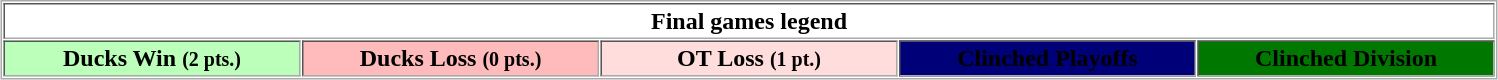<table align="center" border="1" cellpadding="2" cellspacing="1" style="border:1px solid #aaa">
<tr>
<th colspan="6">Final games legend</th>
</tr>
<tr>
<th bgcolor="bbffbb" width="192px">Ducks Win <small>(2 pts.)</small></th>
<th bgcolor="ffbbbb" width="192px">Ducks Loss <small>(0 pts.)</small></th>
<th bgcolor="ffdddd" width="192px">OT Loss <small>(1 pt.)</small></th>
<th bgcolor="000078" width="192px"><span>Clinched Playoffs</span></th>
<th bgcolor="007800" width="192px"><span>Clinched Division</span></th>
</tr>
</table>
